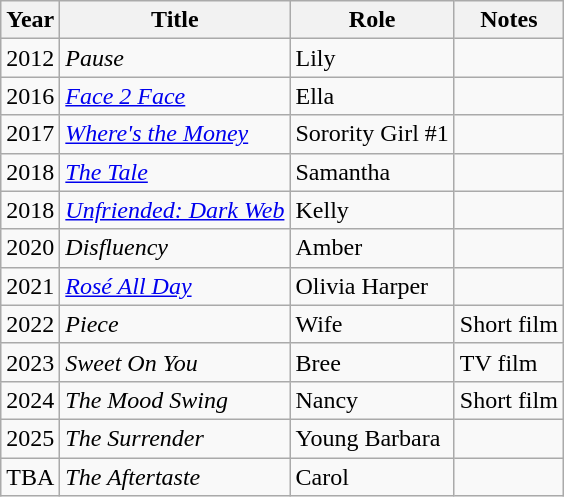<table class="wikitable">
<tr>
<th>Year</th>
<th>Title</th>
<th>Role</th>
<th>Notes</th>
</tr>
<tr>
<td>2012</td>
<td><em>Pause</em></td>
<td>Lily</td>
<td></td>
</tr>
<tr>
<td>2016</td>
<td><a href='#'><em>Face 2 Face</em></a></td>
<td>Ella</td>
<td></td>
</tr>
<tr>
<td>2017</td>
<td><em><a href='#'>Where's the Money</a></em></td>
<td>Sorority Girl #1</td>
<td></td>
</tr>
<tr>
<td>2018</td>
<td><em><a href='#'>The Tale</a></em></td>
<td>Samantha</td>
<td></td>
</tr>
<tr>
<td>2018</td>
<td><em><a href='#'>Unfriended: Dark Web</a></em></td>
<td>Kelly</td>
<td></td>
</tr>
<tr>
<td>2020</td>
<td><em>Disfluency</em></td>
<td>Amber</td>
<td></td>
</tr>
<tr>
<td>2021</td>
<td><em><a href='#'>Rosé All Day</a></em></td>
<td>Olivia Harper</td>
<td></td>
</tr>
<tr>
<td>2022</td>
<td><em>Piece</em></td>
<td>Wife</td>
<td>Short film</td>
</tr>
<tr>
<td>2023</td>
<td><em>Sweet On You</em></td>
<td>Bree</td>
<td>TV film</td>
</tr>
<tr>
<td>2024</td>
<td><em>The Mood Swing</em></td>
<td>Nancy</td>
<td>Short film</td>
</tr>
<tr>
<td>2025</td>
<td><em>The Surrender</em></td>
<td>Young Barbara</td>
<td></td>
</tr>
<tr>
<td>TBA</td>
<td><em>The Aftertaste</em></td>
<td>Carol</td>
<td></td>
</tr>
</table>
